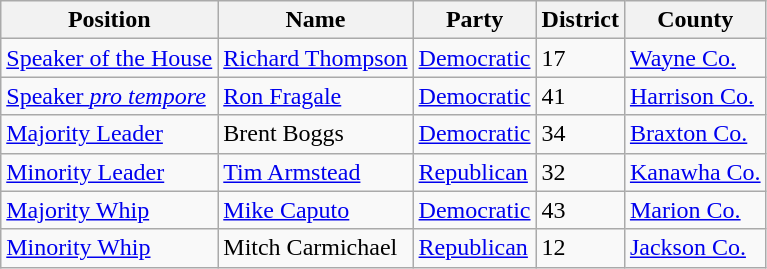<table class=wikitable>
<tr>
<th>Position</th>
<th>Name</th>
<th>Party</th>
<th>District</th>
<th>County</th>
</tr>
<tr>
<td><a href='#'>Speaker of the House</a></td>
<td><a href='#'>Richard Thompson</a></td>
<td><a href='#'>Democratic</a></td>
<td>17</td>
<td><a href='#'>Wayne Co.</a></td>
</tr>
<tr>
<td><a href='#'>Speaker <em>pro tempore</em></a></td>
<td><a href='#'>Ron Fragale</a></td>
<td><a href='#'>Democratic</a></td>
<td>41</td>
<td><a href='#'>Harrison Co.</a></td>
</tr>
<tr>
<td><a href='#'>Majority Leader</a></td>
<td>Brent Boggs</td>
<td><a href='#'>Democratic</a></td>
<td>34</td>
<td><a href='#'>Braxton Co.</a></td>
</tr>
<tr>
<td><a href='#'>Minority Leader</a></td>
<td><a href='#'>Tim Armstead</a></td>
<td><a href='#'>Republican</a></td>
<td>32</td>
<td><a href='#'>Kanawha Co.</a></td>
</tr>
<tr>
<td><a href='#'>Majority Whip</a></td>
<td><a href='#'>Mike Caputo</a></td>
<td><a href='#'>Democratic</a></td>
<td>43</td>
<td><a href='#'>Marion Co.</a></td>
</tr>
<tr>
<td><a href='#'>Minority Whip</a></td>
<td>Mitch Carmichael</td>
<td><a href='#'>Republican</a></td>
<td>12</td>
<td><a href='#'>Jackson Co.</a></td>
</tr>
</table>
